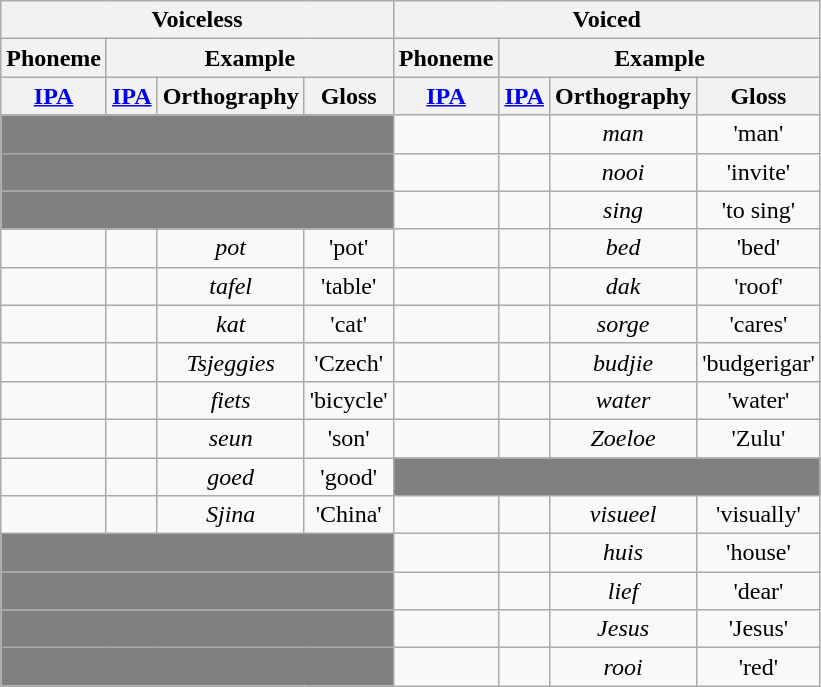<table class="wikitable" style="text-align: center">
<tr>
<th colspan="4">Voiceless</th>
<th colspan="4">Voiced</th>
</tr>
<tr>
<th>Phoneme</th>
<th colspan="3">Example</th>
<th>Phoneme</th>
<th colspan="3">Example</th>
</tr>
<tr>
<th><a href='#'>IPA</a></th>
<th><a href='#'>IPA</a></th>
<th>Orthography</th>
<th>Gloss</th>
<th><a href='#'>IPA</a></th>
<th><a href='#'>IPA</a></th>
<th>Orthography</th>
<th>Gloss</th>
</tr>
<tr>
<td colspan="4" style="background:gray"></td>
<td></td>
<td></td>
<td><em>man</em></td>
<td>'man'</td>
</tr>
<tr>
<td colspan="4" style="background:gray"></td>
<td></td>
<td></td>
<td><em>nooi</em></td>
<td>'invite'</td>
</tr>
<tr>
<td colspan="4" style="background:gray"></td>
<td></td>
<td></td>
<td><em>sing</em></td>
<td>'to sing'</td>
</tr>
<tr>
<td></td>
<td></td>
<td><em>pot</em></td>
<td>'pot'</td>
<td></td>
<td></td>
<td><em>bed</em></td>
<td>'bed'</td>
</tr>
<tr>
<td></td>
<td></td>
<td><em>tafel</em></td>
<td>'table'</td>
<td></td>
<td></td>
<td><em>dak</em></td>
<td>'roof'</td>
</tr>
<tr>
<td></td>
<td></td>
<td><em>kat</em></td>
<td>'cat'</td>
<td></td>
<td></td>
<td><em>sorge</em></td>
<td>'cares'</td>
</tr>
<tr>
<td></td>
<td></td>
<td><em>Tsjeggies</em></td>
<td>'Czech'</td>
<td></td>
<td></td>
<td><em>budjie</em></td>
<td>'budgerigar'</td>
</tr>
<tr>
<td></td>
<td></td>
<td><em>fiets</em></td>
<td>'bicycle'</td>
<td></td>
<td></td>
<td><em>water</em></td>
<td>'water'</td>
</tr>
<tr>
<td></td>
<td></td>
<td><em>seun</em></td>
<td>'son'</td>
<td></td>
<td></td>
<td><em>Zoeloe</em></td>
<td>'Zulu'</td>
</tr>
<tr>
<td></td>
<td></td>
<td><em>goed</em></td>
<td>'good'</td>
<td colspan="4" style="background:gray"></td>
</tr>
<tr>
<td></td>
<td></td>
<td><em>Sjina</em></td>
<td>'China'</td>
<td></td>
<td></td>
<td><em>visueel</em></td>
<td>'visually'</td>
</tr>
<tr>
<td colspan="4" style="background:gray"></td>
<td></td>
<td></td>
<td><em>huis</em></td>
<td>'house'</td>
</tr>
<tr>
<td colspan="4" style="background:gray"></td>
<td></td>
<td></td>
<td><em>lief</em></td>
<td>'dear'</td>
</tr>
<tr>
<td colspan="4" style="background:gray"></td>
<td></td>
<td></td>
<td><em>Jesus</em></td>
<td>'Jesus'</td>
</tr>
<tr>
<td colspan="4" style="background:gray"></td>
<td></td>
<td></td>
<td><em>rooi</em></td>
<td>'red'</td>
</tr>
</table>
